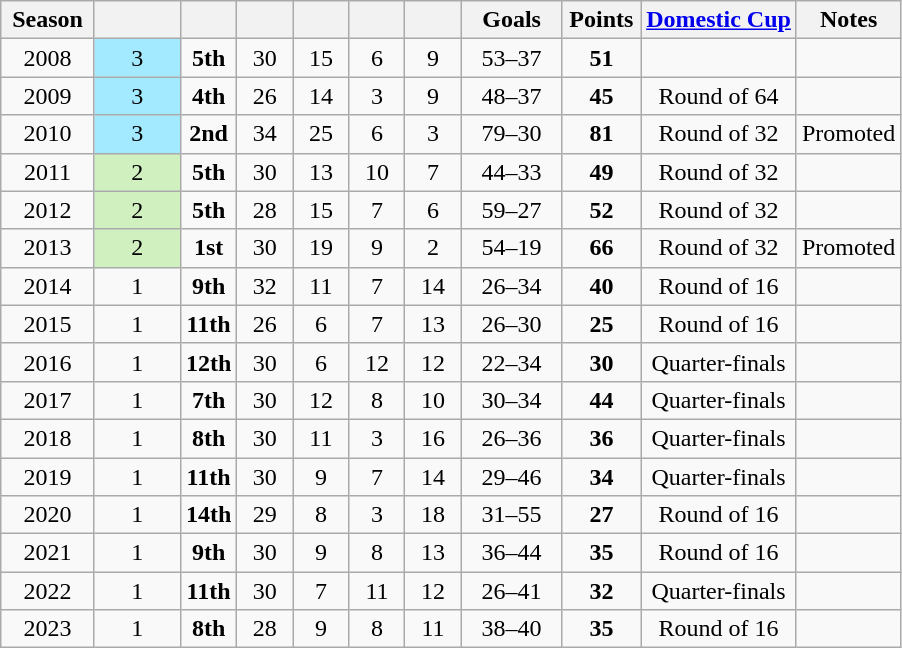<table class="wikitable" style="text-align: center;">
<tr>
<th width=55>Season</th>
<th width=50></th>
<th width=30></th>
<th width=30></th>
<th width=30></th>
<th width=30></th>
<th width=30></th>
<th width=60>Goals</th>
<th width=45>Points</th>
<th><a href='#'>Domestic Cup</a></th>
<th>Notes</th>
</tr>
<tr>
<td>2008</td>
<td style="background:#A3E9FF">3</td>
<td><strong>5th</strong></td>
<td>30</td>
<td>15</td>
<td>6</td>
<td>9</td>
<td>53–37</td>
<td><strong>51</strong></td>
<td></td>
<td></td>
</tr>
<tr>
<td>2009</td>
<td style="background:#A3E9FF">3</td>
<td><strong>4th</strong></td>
<td>26</td>
<td>14</td>
<td>3</td>
<td>9</td>
<td>48–37</td>
<td><strong>45</strong></td>
<td>Round of 64</td>
<td></td>
</tr>
<tr>
<td>2010</td>
<td style="background:#A3E9FF">3</td>
<td><strong>2nd</strong></td>
<td>34</td>
<td>25</td>
<td>6</td>
<td>3</td>
<td>79–30</td>
<td><strong>81</strong></td>
<td>Round of 32</td>
<td>Promoted</td>
</tr>
<tr>
<td>2011</td>
<td style="background:#D0F0C0">2</td>
<td><strong>5th</strong></td>
<td>30</td>
<td>13</td>
<td>10</td>
<td>7</td>
<td>44–33</td>
<td><strong>49</strong></td>
<td>Round of 32</td>
<td></td>
</tr>
<tr>
<td>2012</td>
<td style="background:#D0F0C0">2</td>
<td><strong>5th</strong></td>
<td>28</td>
<td>15</td>
<td>7</td>
<td>6</td>
<td>59–27</td>
<td><strong>52</strong></td>
<td>Round of 32</td>
<td></td>
</tr>
<tr>
<td>2013</td>
<td style="background:#D0F0C0">2</td>
<td><strong>1st</strong></td>
<td>30</td>
<td>19</td>
<td>9</td>
<td>2</td>
<td>54–19</td>
<td><strong>66</strong></td>
<td>Round of 32</td>
<td>Promoted</td>
</tr>
<tr>
<td>2014</td>
<td>1</td>
<td><strong>9th</strong></td>
<td>32</td>
<td>11</td>
<td>7</td>
<td>14</td>
<td>26–34</td>
<td><strong>40</strong></td>
<td>Round of 16</td>
<td></td>
</tr>
<tr>
<td>2015</td>
<td>1</td>
<td><strong>11th</strong></td>
<td>26</td>
<td>6</td>
<td>7</td>
<td>13</td>
<td>26–30</td>
<td><strong>25</strong></td>
<td>Round of 16</td>
<td></td>
</tr>
<tr>
<td>2016</td>
<td>1</td>
<td><strong>12th</strong></td>
<td>30</td>
<td>6</td>
<td>12</td>
<td>12</td>
<td>22–34</td>
<td><strong>30</strong></td>
<td>Quarter-finals</td>
<td></td>
</tr>
<tr>
<td>2017</td>
<td>1</td>
<td><strong>7th</strong></td>
<td>30</td>
<td>12</td>
<td>8</td>
<td>10</td>
<td>30–34</td>
<td><strong>44</strong></td>
<td>Quarter-finals</td>
<td></td>
</tr>
<tr>
<td>2018</td>
<td>1</td>
<td><strong>8th</strong></td>
<td>30</td>
<td>11</td>
<td>3</td>
<td>16</td>
<td>26–36</td>
<td><strong>36</strong></td>
<td>Quarter-finals</td>
<td></td>
</tr>
<tr>
<td>2019</td>
<td>1</td>
<td><strong>11th</strong></td>
<td>30</td>
<td>9</td>
<td>7</td>
<td>14</td>
<td>29–46</td>
<td><strong>34</strong></td>
<td>Quarter-finals</td>
<td></td>
</tr>
<tr>
<td>2020</td>
<td>1</td>
<td><strong>14th</strong></td>
<td>29</td>
<td>8</td>
<td>3</td>
<td>18</td>
<td>31–55</td>
<td><strong>27</strong></td>
<td>Round of 16</td>
<td></td>
</tr>
<tr>
<td>2021</td>
<td>1</td>
<td><strong>9th</strong></td>
<td>30</td>
<td>9</td>
<td>8</td>
<td>13</td>
<td>36–44</td>
<td><strong>35</strong></td>
<td>Round of 16</td>
<td></td>
</tr>
<tr>
<td>2022</td>
<td>1</td>
<td><strong>11th</strong></td>
<td>30</td>
<td>7</td>
<td>11</td>
<td>12</td>
<td>26–41</td>
<td><strong>32</strong></td>
<td>Quarter-finals</td>
<td></td>
</tr>
<tr>
<td>2023</td>
<td>1</td>
<td><strong>8th</strong></td>
<td>28</td>
<td>9</td>
<td>8</td>
<td>11</td>
<td>38–40</td>
<td><strong>35</strong></td>
<td>Round of 16</td>
<td></td>
</tr>
</table>
